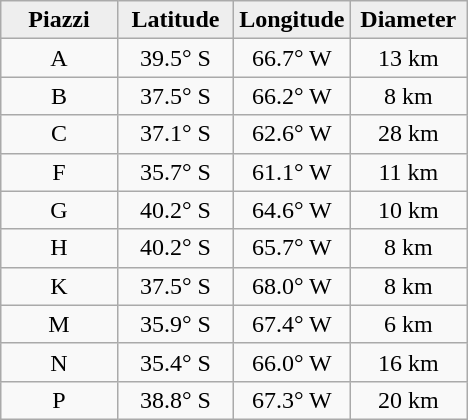<table class="wikitable">
<tr>
<th width="25%" style="background:#eeeeee;">Piazzi</th>
<th width="25%" style="background:#eeeeee;">Latitude</th>
<th width="25%" style="background:#eeeeee;">Longitude</th>
<th width="25%" style="background:#eeeeee;">Diameter</th>
</tr>
<tr>
<td align="center">A</td>
<td align="center">39.5° S</td>
<td align="center">66.7° W</td>
<td align="center">13 km</td>
</tr>
<tr>
<td align="center">B</td>
<td align="center">37.5° S</td>
<td align="center">66.2° W</td>
<td align="center">8 km</td>
</tr>
<tr>
<td align="center">C</td>
<td align="center">37.1° S</td>
<td align="center">62.6° W</td>
<td align="center">28 km</td>
</tr>
<tr>
<td align="center">F</td>
<td align="center">35.7° S</td>
<td align="center">61.1° W</td>
<td align="center">11 km</td>
</tr>
<tr>
<td align="center">G</td>
<td align="center">40.2° S</td>
<td align="center">64.6° W</td>
<td align="center">10 km</td>
</tr>
<tr>
<td align="center">H</td>
<td align="center">40.2° S</td>
<td align="center">65.7° W</td>
<td align="center">8 km</td>
</tr>
<tr>
<td align="center">K</td>
<td align="center">37.5° S</td>
<td align="center">68.0° W</td>
<td align="center">8 km</td>
</tr>
<tr>
<td align="center">M</td>
<td align="center">35.9° S</td>
<td align="center">67.4° W</td>
<td align="center">6 km</td>
</tr>
<tr>
<td align="center">N</td>
<td align="center">35.4° S</td>
<td align="center">66.0° W</td>
<td align="center">16 km</td>
</tr>
<tr>
<td align="center">P</td>
<td align="center">38.8° S</td>
<td align="center">67.3° W</td>
<td align="center">20 km</td>
</tr>
</table>
